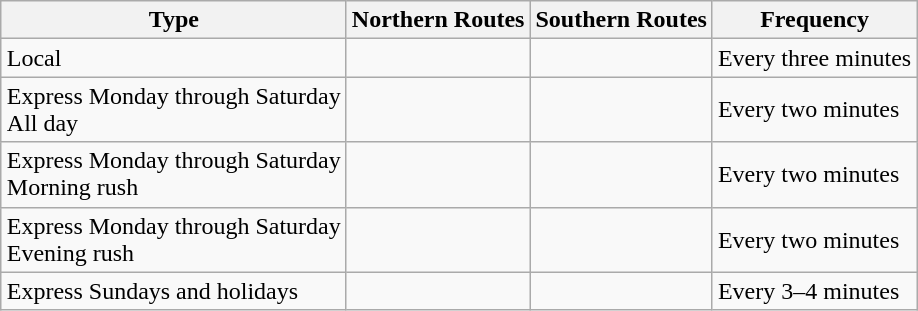<table class="wikitable" style="margin:1em auto;">
<tr>
<th>Type</th>
<th>Northern Routes</th>
<th>Southern Routes</th>
<th>Frequency</th>
</tr>
<tr>
<td>Local</td>
<td></td>
<td></td>
<td>Every three minutes</td>
</tr>
<tr>
<td>Express Monday through Saturday<br>All day</td>
<td></td>
<td></td>
<td>Every two minutes</td>
</tr>
<tr>
<td>Express Monday through Saturday<br>Morning rush</td>
<td></td>
<td></td>
<td>Every two minutes</td>
</tr>
<tr>
<td>Express Monday through Saturday<br>Evening rush</td>
<td></td>
<td></td>
<td>Every two minutes</td>
</tr>
<tr>
<td>Express Sundays and holidays</td>
<td></td>
<td></td>
<td>Every 3–4 minutes</td>
</tr>
</table>
